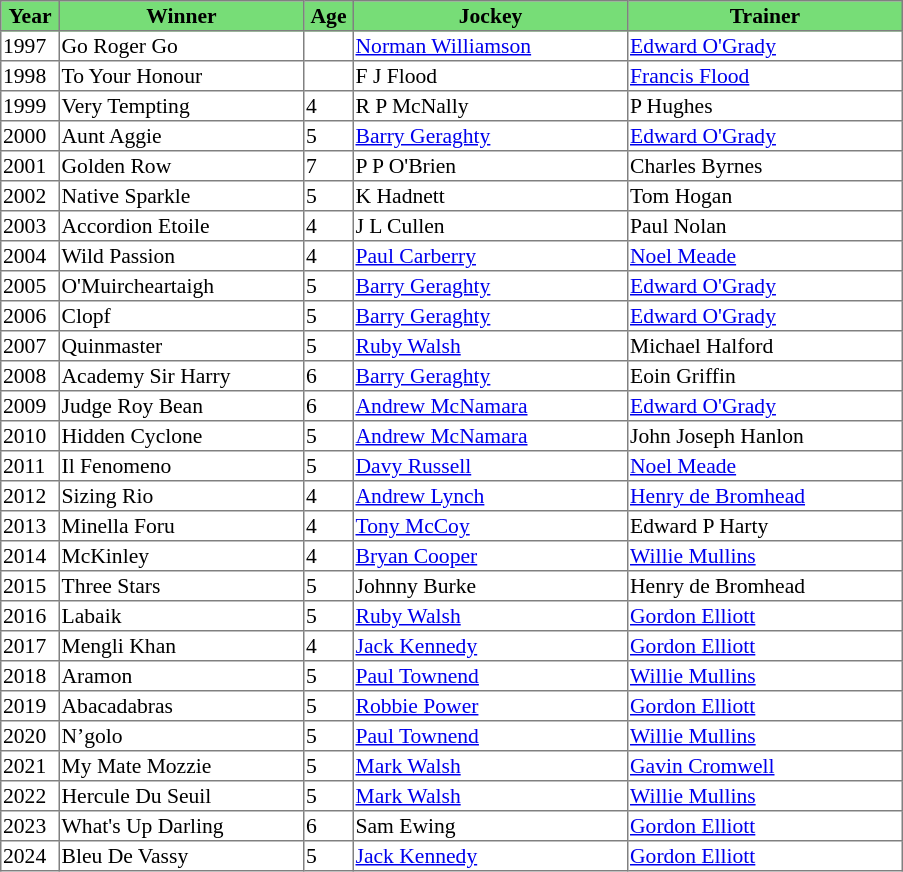<table class = "sortable" | border="1" style="border-collapse: collapse; font-size:90%">
<tr bgcolor="#77dd77" align="center">
<th style="width:36px"><strong>Year</strong></th>
<th style="width:160px"><strong>Winner</strong></th>
<th style="width:30px"><strong>Age</strong></th>
<th style="width:180px"><strong>Jockey</strong></th>
<th style="width:180px"><strong>Trainer</strong></th>
</tr>
<tr>
<td>1997</td>
<td>Go Roger Go</td>
<td></td>
<td><a href='#'>Norman Williamson</a></td>
<td><a href='#'>Edward O'Grady</a></td>
</tr>
<tr>
<td>1998</td>
<td>To Your Honour</td>
<td></td>
<td>F J Flood</td>
<td><a href='#'>Francis Flood</a></td>
</tr>
<tr>
<td>1999</td>
<td>Very Tempting</td>
<td>4</td>
<td>R P McNally</td>
<td>P Hughes</td>
</tr>
<tr>
<td>2000</td>
<td>Aunt Aggie</td>
<td>5</td>
<td><a href='#'>Barry Geraghty</a></td>
<td><a href='#'>Edward O'Grady</a></td>
</tr>
<tr>
<td>2001</td>
<td>Golden Row</td>
<td>7</td>
<td>P P O'Brien</td>
<td>Charles Byrnes</td>
</tr>
<tr>
<td>2002</td>
<td>Native Sparkle</td>
<td>5</td>
<td>K Hadnett</td>
<td>Tom Hogan</td>
</tr>
<tr>
<td>2003</td>
<td>Accordion Etoile</td>
<td>4</td>
<td>J L Cullen</td>
<td>Paul Nolan</td>
</tr>
<tr>
<td>2004</td>
<td>Wild Passion</td>
<td>4</td>
<td><a href='#'>Paul Carberry</a></td>
<td><a href='#'>Noel Meade</a></td>
</tr>
<tr>
<td>2005</td>
<td>O'Muircheartaigh</td>
<td>5</td>
<td><a href='#'>Barry Geraghty</a></td>
<td><a href='#'>Edward O'Grady</a></td>
</tr>
<tr>
<td>2006</td>
<td>Clopf</td>
<td>5</td>
<td><a href='#'>Barry Geraghty</a></td>
<td><a href='#'>Edward O'Grady</a></td>
</tr>
<tr>
<td>2007</td>
<td>Quinmaster</td>
<td>5</td>
<td><a href='#'>Ruby Walsh</a></td>
<td>Michael Halford</td>
</tr>
<tr>
<td>2008</td>
<td>Academy Sir Harry</td>
<td>6</td>
<td><a href='#'>Barry Geraghty</a></td>
<td>Eoin Griffin</td>
</tr>
<tr>
<td>2009</td>
<td>Judge Roy Bean</td>
<td>6</td>
<td><a href='#'>Andrew McNamara</a></td>
<td><a href='#'>Edward O'Grady</a></td>
</tr>
<tr>
<td>2010</td>
<td>Hidden Cyclone</td>
<td>5</td>
<td><a href='#'>Andrew McNamara</a></td>
<td>John Joseph Hanlon</td>
</tr>
<tr>
<td>2011</td>
<td>Il Fenomeno</td>
<td>5</td>
<td><a href='#'>Davy Russell</a></td>
<td><a href='#'>Noel Meade</a></td>
</tr>
<tr>
<td>2012</td>
<td>Sizing Rio</td>
<td>4</td>
<td><a href='#'>Andrew Lynch</a></td>
<td><a href='#'>Henry de Bromhead</a></td>
</tr>
<tr>
<td>2013</td>
<td>Minella Foru</td>
<td>4</td>
<td><a href='#'>Tony McCoy</a></td>
<td>Edward P Harty</td>
</tr>
<tr>
<td>2014</td>
<td>McKinley</td>
<td>4</td>
<td><a href='#'>Bryan Cooper</a></td>
<td><a href='#'>Willie Mullins</a></td>
</tr>
<tr>
<td>2015</td>
<td>Three Stars</td>
<td>5</td>
<td>Johnny Burke</td>
<td>Henry de Bromhead</td>
</tr>
<tr>
<td>2016</td>
<td>Labaik</td>
<td>5</td>
<td><a href='#'>Ruby Walsh</a></td>
<td><a href='#'>Gordon Elliott</a></td>
</tr>
<tr>
<td>2017</td>
<td>Mengli Khan</td>
<td>4</td>
<td><a href='#'>Jack Kennedy</a></td>
<td><a href='#'>Gordon Elliott</a></td>
</tr>
<tr>
<td>2018</td>
<td>Aramon</td>
<td>5</td>
<td><a href='#'>Paul Townend</a></td>
<td><a href='#'>Willie Mullins</a></td>
</tr>
<tr>
<td>2019</td>
<td>Abacadabras</td>
<td>5</td>
<td><a href='#'>Robbie Power</a></td>
<td><a href='#'>Gordon Elliott</a></td>
</tr>
<tr>
<td>2020</td>
<td>N’golo</td>
<td>5</td>
<td><a href='#'>Paul Townend</a></td>
<td><a href='#'>Willie Mullins</a></td>
</tr>
<tr>
<td>2021</td>
<td>My Mate Mozzie</td>
<td>5</td>
<td><a href='#'>Mark Walsh</a></td>
<td><a href='#'>Gavin Cromwell</a></td>
</tr>
<tr>
<td>2022</td>
<td>Hercule Du Seuil</td>
<td>5</td>
<td><a href='#'>Mark Walsh</a></td>
<td><a href='#'>Willie Mullins</a></td>
</tr>
<tr>
<td>2023</td>
<td>What's Up Darling</td>
<td>6</td>
<td>Sam Ewing</td>
<td><a href='#'>Gordon Elliott</a></td>
</tr>
<tr>
<td>2024</td>
<td>Bleu De Vassy</td>
<td>5</td>
<td><a href='#'>Jack Kennedy</a></td>
<td><a href='#'>Gordon Elliott</a></td>
</tr>
</table>
